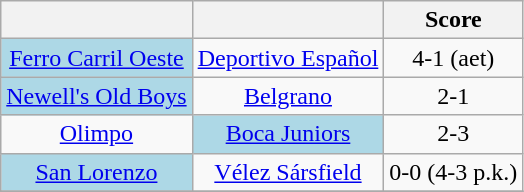<table class="wikitable" style="text-align: center;">
<tr>
<th></th>
<th></th>
<th>Score</th>
</tr>
<tr>
<td bgcolor=lightblue><a href='#'>Ferro Carril Oeste</a></td>
<td><a href='#'>Deportivo Español</a></td>
<td>4-1 (aet)</td>
</tr>
<tr>
<td bgcolor=lightblue><a href='#'>Newell's Old Boys</a></td>
<td><a href='#'>Belgrano</a></td>
<td>2-1</td>
</tr>
<tr>
<td><a href='#'>Olimpo</a></td>
<td bgcolor=lightblue><a href='#'>Boca Juniors</a></td>
<td>2-3</td>
</tr>
<tr>
<td bgcolor=lightblue><a href='#'>San Lorenzo</a></td>
<td><a href='#'>Vélez Sársfield</a></td>
<td>0-0 (4-3 p.k.)</td>
</tr>
<tr>
</tr>
</table>
